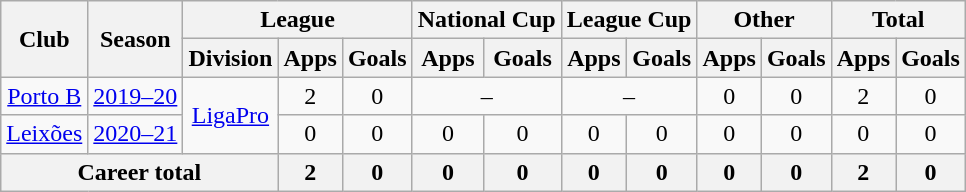<table class="wikitable" style="text-align: center">
<tr>
<th rowspan="2">Club</th>
<th rowspan="2">Season</th>
<th colspan="3">League</th>
<th colspan="2">National Cup</th>
<th colspan="2">League Cup</th>
<th colspan="2">Other</th>
<th colspan="2">Total</th>
</tr>
<tr>
<th>Division</th>
<th>Apps</th>
<th>Goals</th>
<th>Apps</th>
<th>Goals</th>
<th>Apps</th>
<th>Goals</th>
<th>Apps</th>
<th>Goals</th>
<th>Apps</th>
<th>Goals</th>
</tr>
<tr>
<td><a href='#'>Porto B</a></td>
<td><a href='#'>2019–20</a></td>
<td rowspan="2"><a href='#'>LigaPro</a></td>
<td>2</td>
<td>0</td>
<td colspan="2">–</td>
<td colspan="2">–</td>
<td>0</td>
<td>0</td>
<td>2</td>
<td>0</td>
</tr>
<tr>
<td><a href='#'>Leixões</a></td>
<td><a href='#'>2020–21</a></td>
<td>0</td>
<td>0</td>
<td>0</td>
<td>0</td>
<td>0</td>
<td>0</td>
<td>0</td>
<td>0</td>
<td>0</td>
<td>0</td>
</tr>
<tr>
<th colspan="3"><strong>Career total</strong></th>
<th>2</th>
<th>0</th>
<th>0</th>
<th>0</th>
<th>0</th>
<th>0</th>
<th>0</th>
<th>0</th>
<th>2</th>
<th>0</th>
</tr>
</table>
